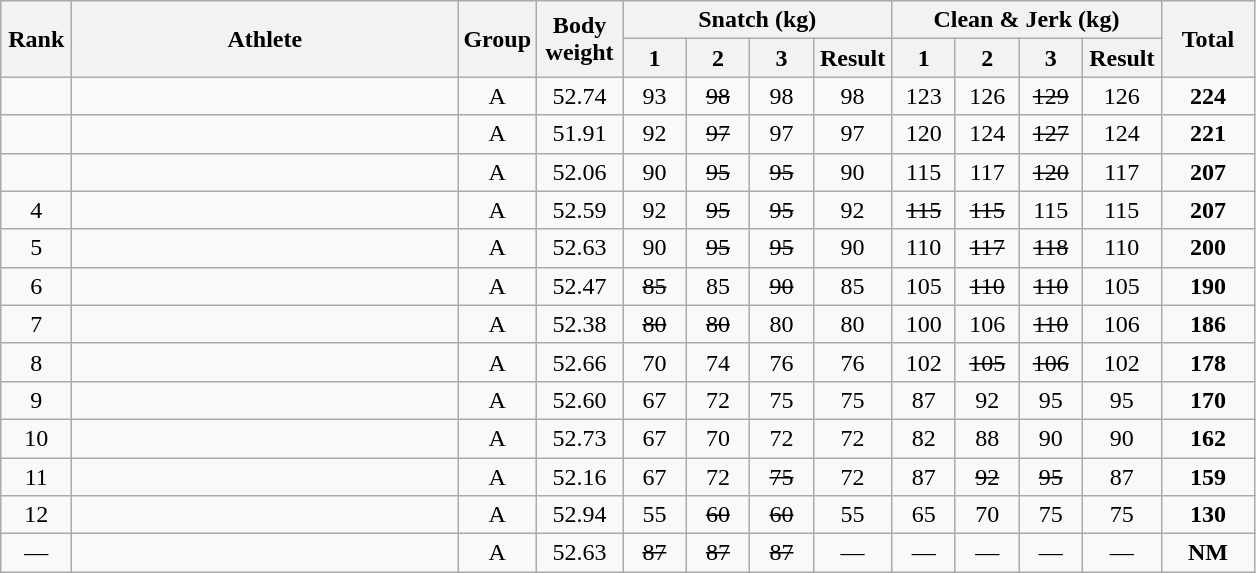<table class = "wikitable" style="text-align:center;">
<tr>
<th rowspan=2 width=40>Rank</th>
<th rowspan=2 width=250>Athlete</th>
<th rowspan=2 width=40>Group</th>
<th rowspan=2 width=50>Body weight</th>
<th colspan=4>Snatch (kg)</th>
<th colspan=4>Clean & Jerk (kg)</th>
<th rowspan=2 width=55>Total</th>
</tr>
<tr>
<th width=35>1</th>
<th width=35>2</th>
<th width=35>3</th>
<th width=45>Result</th>
<th width=35>1</th>
<th width=35>2</th>
<th width=35>3</th>
<th width=45>Result</th>
</tr>
<tr>
<td></td>
<td align=left></td>
<td>A</td>
<td>52.74</td>
<td>93</td>
<td><s>98</s></td>
<td>98</td>
<td>98</td>
<td>123</td>
<td>126</td>
<td><s>129</s></td>
<td>126</td>
<td><strong>224</strong></td>
</tr>
<tr>
<td></td>
<td align=left></td>
<td>A</td>
<td>51.91</td>
<td>92</td>
<td><s>97</s></td>
<td>97</td>
<td>97</td>
<td>120</td>
<td>124</td>
<td><s>127</s></td>
<td>124</td>
<td><strong>221</strong></td>
</tr>
<tr>
<td></td>
<td align=left></td>
<td>A</td>
<td>52.06</td>
<td>90</td>
<td><s>95</s></td>
<td><s>95</s></td>
<td>90</td>
<td>115</td>
<td>117</td>
<td><s>120</s></td>
<td>117</td>
<td><strong>207</strong></td>
</tr>
<tr>
<td>4</td>
<td align=left></td>
<td>A</td>
<td>52.59</td>
<td>92</td>
<td><s>95</s></td>
<td><s>95</s></td>
<td>92</td>
<td><s>115</s></td>
<td><s>115</s></td>
<td>115</td>
<td>115</td>
<td><strong>207</strong></td>
</tr>
<tr>
<td>5</td>
<td align=left></td>
<td>A</td>
<td>52.63</td>
<td>90</td>
<td><s>95</s></td>
<td><s>95</s></td>
<td>90</td>
<td>110</td>
<td><s>117</s></td>
<td><s>118</s></td>
<td>110</td>
<td><strong>200</strong></td>
</tr>
<tr>
<td>6</td>
<td align=left></td>
<td>A</td>
<td>52.47</td>
<td><s>85</s></td>
<td>85</td>
<td><s>90</s></td>
<td>85</td>
<td>105</td>
<td><s>110</s></td>
<td><s>110</s></td>
<td>105</td>
<td><strong>190</strong></td>
</tr>
<tr>
<td>7</td>
<td align=left></td>
<td>A</td>
<td>52.38</td>
<td><s>80</s></td>
<td><s>80</s></td>
<td>80</td>
<td>80</td>
<td>100</td>
<td>106</td>
<td><s>110</s></td>
<td>106</td>
<td><strong>186</strong></td>
</tr>
<tr>
<td>8</td>
<td align=left></td>
<td>A</td>
<td>52.66</td>
<td>70</td>
<td>74</td>
<td>76</td>
<td>76</td>
<td>102</td>
<td><s>105</s></td>
<td><s>106</s></td>
<td>102</td>
<td><strong>178</strong></td>
</tr>
<tr>
<td>9</td>
<td align=left></td>
<td>A</td>
<td>52.60</td>
<td>67</td>
<td>72</td>
<td>75</td>
<td>75</td>
<td>87</td>
<td>92</td>
<td>95</td>
<td>95</td>
<td><strong>170</strong></td>
</tr>
<tr>
<td>10</td>
<td align=left></td>
<td>A</td>
<td>52.73</td>
<td>67</td>
<td>70</td>
<td>72</td>
<td>72</td>
<td>82</td>
<td>88</td>
<td>90</td>
<td>90</td>
<td><strong>162</strong></td>
</tr>
<tr>
<td>11</td>
<td align=left></td>
<td>A</td>
<td>52.16</td>
<td>67</td>
<td>72</td>
<td><s>75</s></td>
<td>72</td>
<td>87</td>
<td><s>92</s></td>
<td><s>95</s></td>
<td>87</td>
<td><strong>159</strong></td>
</tr>
<tr>
<td>12</td>
<td align=left></td>
<td>A</td>
<td>52.94</td>
<td>55</td>
<td><s>60</s></td>
<td><s>60</s></td>
<td>55</td>
<td>65</td>
<td>70</td>
<td>75</td>
<td>75</td>
<td><strong>130</strong></td>
</tr>
<tr>
<td>—</td>
<td align=left></td>
<td>A</td>
<td>52.63</td>
<td><s>87</s></td>
<td><s>87</s></td>
<td><s>87</s></td>
<td>—</td>
<td>—</td>
<td>—</td>
<td>—</td>
<td>—</td>
<td><strong>NM</strong></td>
</tr>
</table>
